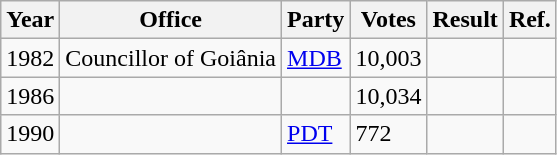<table class="wikitable">
<tr>
<th>Year</th>
<th>Office</th>
<th>Party</th>
<th>Votes</th>
<th>Result</th>
<th>Ref.</th>
</tr>
<tr>
<td>1982</td>
<td>Councillor of Goiânia</td>
<td><a href='#'>MDB</a></td>
<td>10,003</td>
<td></td>
<td></td>
</tr>
<tr>
<td>1986</td>
<td></td>
<td></td>
<td>10,034</td>
<td></td>
<td></td>
</tr>
<tr>
<td>1990</td>
<td></td>
<td><a href='#'>PDT</a></td>
<td>772</td>
<td></td>
<td></td>
</tr>
</table>
